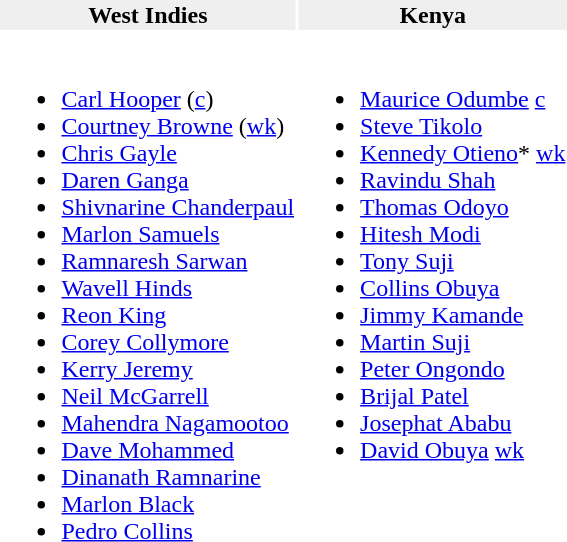<table>
<tr bgcolor="#efefef">
<th>West Indies</th>
<th>Kenya</th>
</tr>
<tr valign="top">
<td><br><ul><li><a href='#'>Carl Hooper</a> (<a href='#'>c</a>)</li><li><a href='#'>Courtney Browne</a> (<a href='#'>wk</a>)</li><li><a href='#'>Chris Gayle</a></li><li><a href='#'>Daren Ganga</a></li><li><a href='#'>Shivnarine Chanderpaul</a></li><li><a href='#'>Marlon Samuels</a></li><li><a href='#'>Ramnaresh Sarwan</a></li><li><a href='#'>Wavell Hinds</a></li><li><a href='#'>Reon King</a></li><li><a href='#'>Corey Collymore</a></li><li><a href='#'>Kerry Jeremy</a></li><li><a href='#'>Neil McGarrell</a></li><li><a href='#'>Mahendra Nagamootoo</a></li><li><a href='#'>Dave Mohammed</a></li><li><a href='#'>Dinanath Ramnarine</a></li><li><a href='#'>Marlon Black</a></li><li><a href='#'>Pedro Collins</a></li></ul></td>
<td><br><ul><li><a href='#'>Maurice Odumbe</a> <a href='#'>c</a></li><li><a href='#'>Steve Tikolo</a></li><li><a href='#'>Kennedy Otieno</a>* <a href='#'>wk</a></li><li><a href='#'>Ravindu Shah</a></li><li><a href='#'>Thomas Odoyo</a></li><li><a href='#'>Hitesh Modi</a></li><li><a href='#'>Tony Suji</a></li><li><a href='#'>Collins Obuya</a></li><li><a href='#'>Jimmy Kamande</a></li><li><a href='#'>Martin Suji</a></li><li><a href='#'>Peter Ongondo</a></li><li><a href='#'>Brijal Patel</a></li><li><a href='#'>Josephat Ababu</a></li><li><a href='#'>David Obuya</a> <a href='#'>wk</a></li></ul></td>
</tr>
<tr>
</tr>
</table>
